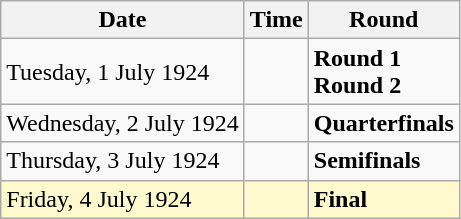<table class="wikitable">
<tr>
<th>Date</th>
<th>Time</th>
<th>Round</th>
</tr>
<tr>
<td>Tuesday, 1 July 1924</td>
<td></td>
<td><strong>Round 1</strong><br><strong>Round 2</strong></td>
</tr>
<tr>
<td>Wednesday, 2 July 1924</td>
<td></td>
<td><strong>Quarterfinals</strong></td>
</tr>
<tr>
<td>Thursday, 3 July 1924</td>
<td></td>
<td><strong>Semifinals</strong></td>
</tr>
<tr style=background:lemonchiffon>
<td>Friday, 4 July 1924</td>
<td></td>
<td><strong>Final</strong></td>
</tr>
</table>
